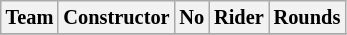<table class="wikitable" style="font-size: 85%;">
<tr>
<th>Team</th>
<th>Constructor</th>
<th>No</th>
<th>Rider</th>
<th>Rounds</th>
</tr>
<tr>
</tr>
</table>
